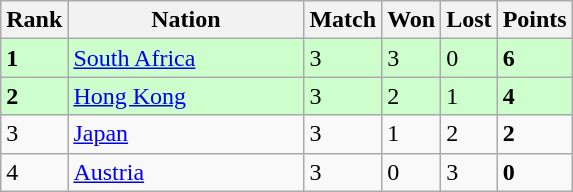<table class="wikitable">
<tr>
<th width=20>Rank</th>
<th width=150>Nation</th>
<th width=20>Match</th>
<th width=20>Won</th>
<th width=20>Lost</th>
<th width=20>Points</th>
</tr>
<tr bgcolor=ccffcc>
<td><strong>1</strong></td>
<td> <a href='#'>South Africa</a></td>
<td>3</td>
<td>3</td>
<td>0</td>
<td><strong>6</strong></td>
</tr>
<tr bgcolor=ccffcc>
<td><strong>2</strong></td>
<td> <a href='#'>Hong Kong</a></td>
<td>3</td>
<td>2</td>
<td>1</td>
<td><strong>4</strong></td>
</tr>
<tr>
<td>3</td>
<td> <a href='#'>Japan</a></td>
<td>3</td>
<td>1</td>
<td>2</td>
<td><strong>2</strong></td>
</tr>
<tr>
<td>4</td>
<td> <a href='#'>Austria</a></td>
<td>3</td>
<td>0</td>
<td>3</td>
<td><strong>0</strong></td>
</tr>
</table>
